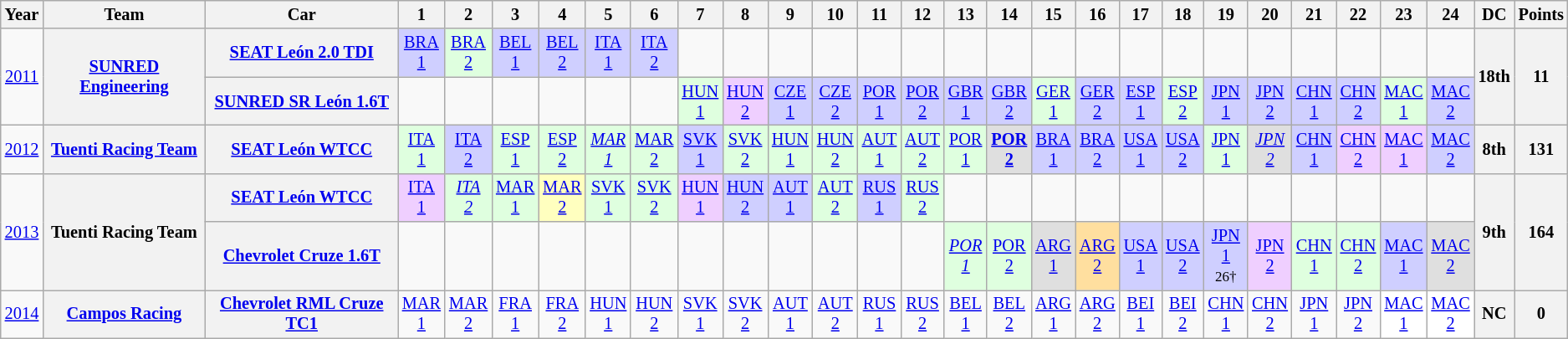<table class="wikitable" style="text-align:center; font-size:85%">
<tr>
<th>Year</th>
<th>Team</th>
<th>Car</th>
<th>1</th>
<th>2</th>
<th>3</th>
<th>4</th>
<th>5</th>
<th>6</th>
<th>7</th>
<th>8</th>
<th>9</th>
<th>10</th>
<th>11</th>
<th>12</th>
<th>13</th>
<th>14</th>
<th>15</th>
<th>16</th>
<th>17</th>
<th>18</th>
<th>19</th>
<th>20</th>
<th>21</th>
<th>22</th>
<th>23</th>
<th>24</th>
<th>DC</th>
<th>Points</th>
</tr>
<tr>
<td rowspan=2><a href='#'>2011</a></td>
<th rowspan=2><a href='#'>SUNRED Engineering</a></th>
<th><a href='#'>SEAT León 2.0 TDI</a></th>
<td style="background:#cfcfff;"><a href='#'>BRA<br>1</a><br></td>
<td style="background:#dfffdf;"><a href='#'>BRA<br>2</a><br></td>
<td style="background:#cfcfff;"><a href='#'>BEL<br>1</a><br></td>
<td style="background:#cfcfff;"><a href='#'>BEL<br>2</a><br></td>
<td style="background:#cfcfff;"><a href='#'>ITA<br>1</a><br></td>
<td style="background:#cfcfff;"><a href='#'>ITA<br>2</a><br></td>
<td></td>
<td></td>
<td></td>
<td></td>
<td></td>
<td></td>
<td></td>
<td></td>
<td></td>
<td></td>
<td></td>
<td></td>
<td></td>
<td></td>
<td></td>
<td></td>
<td></td>
<td></td>
<th rowspan=2>18th</th>
<th rowspan=2>11</th>
</tr>
<tr>
<th><a href='#'>SUNRED SR León 1.6T</a></th>
<td></td>
<td></td>
<td></td>
<td></td>
<td></td>
<td></td>
<td style="background:#dfffdf;"><a href='#'>HUN<br>1</a><br></td>
<td style="background:#efcfff;"><a href='#'>HUN<br>2</a><br></td>
<td style="background:#cfcfff;"><a href='#'>CZE<br>1</a><br></td>
<td style="background:#cfcfff;"><a href='#'>CZE<br>2</a><br></td>
<td style="background:#cfcfff;"><a href='#'>POR<br>1</a><br></td>
<td style="background:#cfcfff;"><a href='#'>POR<br>2</a><br></td>
<td style="background:#cfcfff;"><a href='#'>GBR<br>1</a><br></td>
<td style="background:#cfcfff;"><a href='#'>GBR<br>2</a><br></td>
<td style="background:#dfffdf;"><a href='#'>GER<br>1</a><br></td>
<td style="background:#cfcfff;"><a href='#'>GER<br>2</a><br></td>
<td style="background:#cfcfff;"><a href='#'>ESP<br>1</a><br></td>
<td style="background:#dfffdf;"><a href='#'>ESP<br>2</a><br></td>
<td style="background:#cfcfff;"><a href='#'>JPN<br>1</a><br></td>
<td style="background:#cfcfff;"><a href='#'>JPN<br>2</a><br></td>
<td style="background:#cfcfff;"><a href='#'>CHN<br>1</a><br></td>
<td style="background:#cfcfff;"><a href='#'>CHN<br>2</a><br></td>
<td style="background:#dfffdf;"><a href='#'>MAC<br>1</a><br></td>
<td style="background:#cfcfff;"><a href='#'>MAC<br>2</a><br></td>
</tr>
<tr>
<td><a href='#'>2012</a></td>
<th><a href='#'>Tuenti Racing Team</a></th>
<th><a href='#'>SEAT León WTCC</a></th>
<td style="background:#dfffdf;"><a href='#'>ITA<br>1</a><br></td>
<td style="background:#cfcfff;"><a href='#'>ITA<br>2</a><br></td>
<td style="background:#dfffdf;"><a href='#'>ESP<br>1</a><br></td>
<td style="background:#dfffdf;"><a href='#'>ESP<br>2</a><br></td>
<td style="background:#dfffdf;"><em><a href='#'>MAR<br>1</a></em><br></td>
<td style="background:#dfffdf;"><a href='#'>MAR<br>2</a><br></td>
<td style="background:#cfcfff;"><a href='#'>SVK<br>1</a><br></td>
<td style="background:#dfffdf;"><a href='#'>SVK<br>2</a><br></td>
<td style="background:#dfffdf;"><a href='#'>HUN<br>1</a><br></td>
<td style="background:#dfffdf;"><a href='#'>HUN<br>2</a><br></td>
<td style="background:#dfffdf;"><a href='#'>AUT<br>1</a><br></td>
<td style="background:#dfffdf;"><a href='#'>AUT<br>2</a><br></td>
<td style="background:#dfffdf;"><a href='#'>POR<br>1</a><br></td>
<td style="background:#dfdfdf;"><strong><a href='#'>POR<br>2</a></strong><br></td>
<td style="background:#cfcfff;"><a href='#'>BRA<br>1</a><br></td>
<td style="background:#cfcfff;"><a href='#'>BRA<br>2</a><br></td>
<td style="background:#cfcfff;"><a href='#'>USA<br>1</a><br></td>
<td style="background:#cfcfff;"><a href='#'>USA<br>2</a><br></td>
<td style="background:#dfffdf;"><a href='#'>JPN<br>1</a><br></td>
<td style="background:#dfdfdf;"><em><a href='#'>JPN<br>2</a></em><br></td>
<td style="background:#cfcfff;"><a href='#'>CHN<br>1</a><br></td>
<td style="background:#efcfff;"><a href='#'>CHN<br>2</a><br></td>
<td style="background:#efcfff;"><a href='#'>MAC<br>1</a><br></td>
<td style="background:#cfcfff;"><a href='#'>MAC<br>2</a><br></td>
<th>8th</th>
<th>131</th>
</tr>
<tr>
<td rowspan=2><a href='#'>2013</a></td>
<th rowspan=2>Tuenti Racing Team</th>
<th><a href='#'>SEAT León WTCC</a></th>
<td style="background:#efcfff;"><a href='#'>ITA<br>1</a><br></td>
<td style="background:#dfffdf;"><em><a href='#'>ITA<br>2</a></em><br></td>
<td style="background:#dfffdf;"><a href='#'>MAR<br>1</a><br></td>
<td style="background:#FFFFBF;"><a href='#'>MAR<br>2</a><br></td>
<td style="background:#dfffdf;"><a href='#'>SVK<br>1</a><br></td>
<td style="background:#dfffdf;"><a href='#'>SVK<br>2</a><br></td>
<td style="background:#efcfff;"><a href='#'>HUN<br>1</a><br></td>
<td style="background:#cfcfff;"><a href='#'>HUN<br>2</a><br></td>
<td style="background:#cfcfff;"><a href='#'>AUT<br>1</a><br></td>
<td style="background:#dfffdf;"><a href='#'>AUT<br>2</a><br></td>
<td style="background:#cfcfff;"><a href='#'>RUS<br>1</a><br></td>
<td style="background:#dfffdf;"><a href='#'>RUS<br>2</a><br></td>
<td></td>
<td></td>
<td></td>
<td></td>
<td></td>
<td></td>
<td></td>
<td></td>
<td></td>
<td></td>
<td></td>
<td></td>
<th rowspan=2>9th</th>
<th rowspan=2>164</th>
</tr>
<tr>
<th><a href='#'>Chevrolet Cruze 1.6T</a></th>
<td></td>
<td></td>
<td></td>
<td></td>
<td></td>
<td></td>
<td></td>
<td></td>
<td></td>
<td></td>
<td></td>
<td></td>
<td style="background:#dfffdf;"><em><a href='#'>POR<br>1</a></em><br></td>
<td style="background:#dfffdf;"><a href='#'>POR<br>2</a><br></td>
<td style="background:#DFDFDF;"><a href='#'>ARG<br>1</a><br></td>
<td style="background:#FFDF9F;"><a href='#'>ARG<br>2</a><br></td>
<td style="background:#cfcfff;"><a href='#'>USA<br>1</a><br></td>
<td style="background:#cfcfff;"><a href='#'>USA<br>2</a><br></td>
<td style="background:#cfcfff;"><a href='#'>JPN<br>1</a><br><small>26†</small></td>
<td style="background:#efcfff;"><a href='#'>JPN<br>2</a><br></td>
<td style="background:#dfffdf;"><a href='#'>CHN<br>1</a><br></td>
<td style="background:#dfffdf;"><a href='#'>CHN<br>2</a><br></td>
<td style="background:#cfcfff;"><a href='#'>MAC<br>1</a><br></td>
<td style="background:#dfdfdf;"><a href='#'>MAC<br>2</a><br></td>
</tr>
<tr>
<td><a href='#'>2014</a></td>
<th><a href='#'>Campos Racing</a></th>
<th><a href='#'>Chevrolet RML Cruze TC1</a></th>
<td><a href='#'>MAR<br>1</a></td>
<td><a href='#'>MAR<br>2</a></td>
<td><a href='#'>FRA<br>1</a></td>
<td><a href='#'>FRA<br>2</a></td>
<td><a href='#'>HUN<br>1</a></td>
<td><a href='#'>HUN<br>2</a></td>
<td><a href='#'>SVK<br>1</a></td>
<td><a href='#'>SVK<br>2</a></td>
<td><a href='#'>AUT<br>1</a></td>
<td><a href='#'>AUT<br>2</a></td>
<td><a href='#'>RUS<br>1</a></td>
<td><a href='#'>RUS<br>2</a></td>
<td><a href='#'>BEL<br>1</a></td>
<td><a href='#'>BEL<br>2</a></td>
<td><a href='#'>ARG<br>1</a></td>
<td><a href='#'>ARG<br>2</a></td>
<td><a href='#'>BEI<br>1</a></td>
<td><a href='#'>BEI<br>2</a></td>
<td><a href='#'>CHN<br>1</a></td>
<td><a href='#'>CHN<br>2</a></td>
<td><a href='#'>JPN<br>1</a></td>
<td><a href='#'>JPN<br>2</a></td>
<td style="background:#FFFFFF;"><a href='#'>MAC<br>1</a><br></td>
<td style="background:#FFFFFF;"><a href='#'>MAC<br>2</a><br></td>
<th>NC</th>
<th>0</th>
</tr>
</table>
